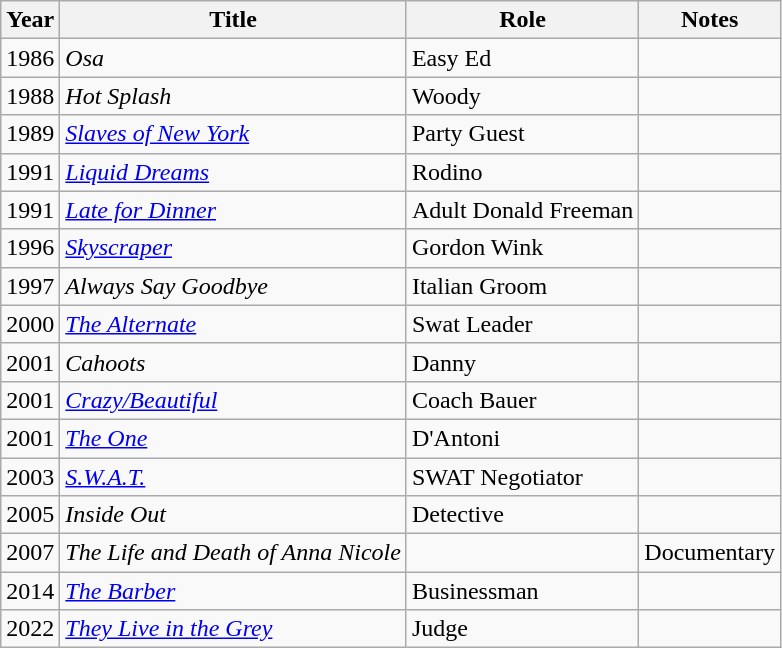<table class="wikitable sortable">
<tr>
<th>Year</th>
<th>Title</th>
<th>Role</th>
<th>Notes</th>
</tr>
<tr>
<td>1986</td>
<td><em>Osa</em></td>
<td>Easy Ed</td>
<td></td>
</tr>
<tr>
<td>1988</td>
<td><em>Hot Splash</em></td>
<td>Woody</td>
<td></td>
</tr>
<tr>
<td>1989</td>
<td><em><a href='#'>Slaves of New York</a></em></td>
<td>Party Guest</td>
<td></td>
</tr>
<tr>
<td>1991</td>
<td><a href='#'><em>Liquid Dreams</em></a></td>
<td>Rodino</td>
<td></td>
</tr>
<tr>
<td>1991</td>
<td><em><a href='#'>Late for Dinner</a></em></td>
<td>Adult Donald Freeman</td>
<td></td>
</tr>
<tr>
<td>1996</td>
<td><a href='#'><em>Skyscraper</em></a></td>
<td>Gordon Wink</td>
<td></td>
</tr>
<tr>
<td>1997</td>
<td><em>Always Say Goodbye</em></td>
<td>Italian Groom</td>
<td></td>
</tr>
<tr>
<td>2000</td>
<td><a href='#'><em>The Alternate</em></a></td>
<td>Swat Leader</td>
<td></td>
</tr>
<tr>
<td>2001</td>
<td><em>Cahoots</em></td>
<td>Danny</td>
<td></td>
</tr>
<tr>
<td>2001</td>
<td><em><a href='#'>Crazy/Beautiful</a></em></td>
<td>Coach Bauer</td>
<td></td>
</tr>
<tr>
<td>2001</td>
<td><a href='#'><em>The One</em></a></td>
<td>D'Antoni</td>
<td></td>
</tr>
<tr>
<td>2003</td>
<td><a href='#'><em>S.W.A.T.</em></a></td>
<td>SWAT Negotiator</td>
<td></td>
</tr>
<tr>
<td>2005</td>
<td><em>Inside Out</em></td>
<td>Detective</td>
<td></td>
</tr>
<tr>
<td>2007</td>
<td><em>The Life and Death of Anna Nicole</em></td>
<td></td>
<td>Documentary</td>
</tr>
<tr>
<td>2014</td>
<td><a href='#'><em>The Barber</em></a></td>
<td>Businessman</td>
<td></td>
</tr>
<tr>
<td>2022</td>
<td><em><a href='#'>They Live in the Grey</a></em></td>
<td>Judge</td>
<td></td>
</tr>
</table>
